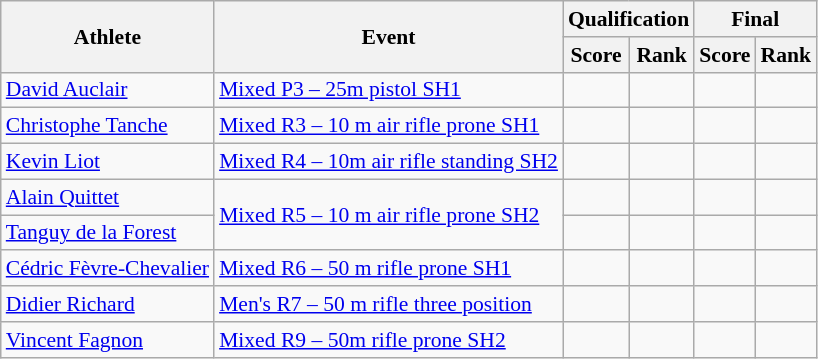<table class=wikitable style="font-size:90%">
<tr>
<th rowspan="2">Athlete</th>
<th rowspan="2">Event</th>
<th colspan="2">Qualification</th>
<th colspan="2">Final</th>
</tr>
<tr>
<th>Score</th>
<th>Rank</th>
<th>Score</th>
<th>Rank</th>
</tr>
<tr align=center>
<td align=left><a href='#'>David Auclair</a></td>
<td align=left><a href='#'>Mixed P3 – 25m pistol SH1</a></td>
<td></td>
<td></td>
<td></td>
<td></td>
</tr>
<tr align=center>
<td align=left><a href='#'>Christophe Tanche</a></td>
<td align=left><a href='#'>Mixed R3 – 10 m air rifle prone SH1</a></td>
<td></td>
<td></td>
<td></td>
<td></td>
</tr>
<tr align=center>
<td align=left><a href='#'>Kevin Liot</a></td>
<td align=left><a href='#'>Mixed R4 – 10m air rifle standing SH2</a></td>
<td></td>
<td></td>
<td></td>
<td></td>
</tr>
<tr align=center>
<td align=left><a href='#'>Alain Quittet</a></td>
<td rowspan="2" align="left"><a href='#'>Mixed R5 – 10 m air rifle prone SH2</a></td>
<td></td>
<td></td>
<td></td>
<td></td>
</tr>
<tr align=center>
<td align=left><a href='#'>Tanguy de la Forest</a></td>
<td></td>
<td></td>
<td></td>
<td></td>
</tr>
<tr align=center>
<td align=left><a href='#'>Cédric Fèvre-Chevalier</a></td>
<td align=left><a href='#'>Mixed R6 – 50 m rifle prone SH1</a></td>
<td></td>
<td></td>
<td></td>
<td></td>
</tr>
<tr align=center>
<td align=left><a href='#'>Didier Richard</a></td>
<td align=left><a href='#'>Men's R7 – 50 m rifle three position</a></td>
<td></td>
<td></td>
<td></td>
<td></td>
</tr>
<tr align=center>
<td align=left><a href='#'>Vincent Fagnon</a></td>
<td align=left><a href='#'>Mixed R9 – 50m rifle prone SH2</a></td>
<td></td>
<td></td>
<td></td>
<td></td>
</tr>
</table>
